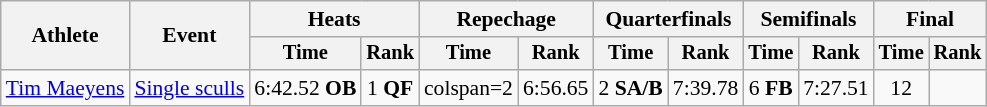<table class="wikitable" style="font-size:90%">
<tr>
<th rowspan="2">Athlete</th>
<th rowspan="2">Event</th>
<th colspan="2">Heats</th>
<th colspan="2">Repechage</th>
<th colspan=2>Quarterfinals</th>
<th colspan="2">Semifinals</th>
<th colspan="2">Final</th>
</tr>
<tr style="font-size:95%">
<th>Time</th>
<th>Rank</th>
<th>Time</th>
<th>Rank</th>
<th>Time</th>
<th>Rank</th>
<th>Time</th>
<th>Rank</th>
<th>Time</th>
<th>Rank</th>
</tr>
<tr align=center>
<td align=left><a href='#'>Tim Maeyens</a></td>
<td align=left><a href='#'>Single sculls</a></td>
<td>6:42.52 <strong>OB</strong></td>
<td>1 <strong>QF</strong></td>
<td>colspan=2 </td>
<td>6:56.65</td>
<td>2 <strong>SA/B</strong></td>
<td>7:39.78</td>
<td>6 <strong>FB</strong></td>
<td>7:27.51</td>
<td>12</td>
</tr>
</table>
